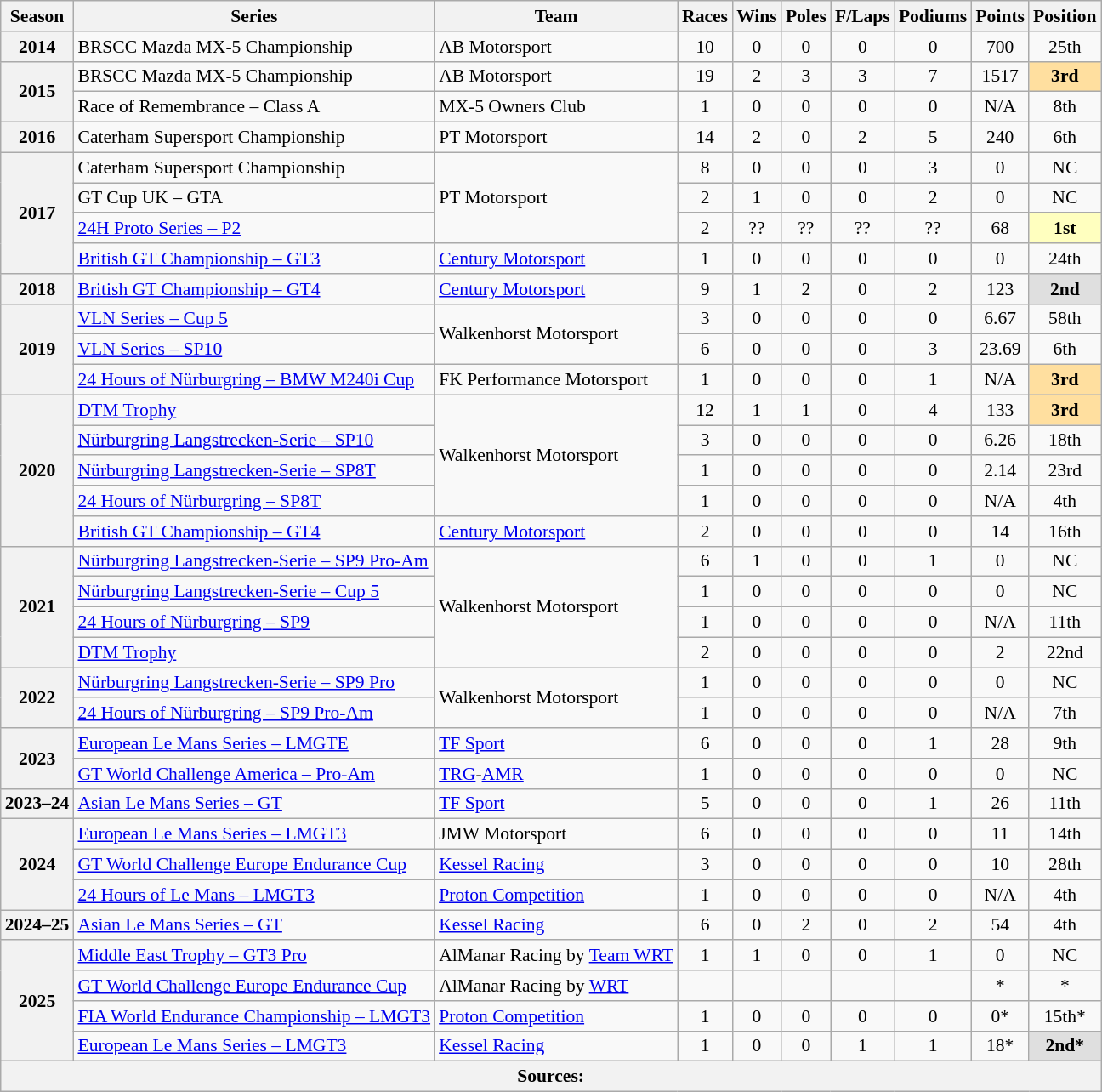<table class="wikitable" style="font-size: 90%; text-align:center">
<tr>
<th>Season</th>
<th>Series</th>
<th>Team</th>
<th>Races</th>
<th>Wins</th>
<th>Poles</th>
<th>F/Laps</th>
<th>Podiums</th>
<th>Points</th>
<th>Position</th>
</tr>
<tr>
<th>2014</th>
<td align=left>BRSCC Mazda MX-5 Championship</td>
<td align=left>AB Motorsport</td>
<td>10</td>
<td>0</td>
<td>0</td>
<td>0</td>
<td>0</td>
<td>700</td>
<td>25th</td>
</tr>
<tr>
<th rowspan="2">2015</th>
<td align=left>BRSCC Mazda MX-5 Championship</td>
<td align=left>AB Motorsport</td>
<td>19</td>
<td>2</td>
<td>3</td>
<td>3</td>
<td>7</td>
<td>1517</td>
<td style="background:#ffdf9f;"><strong>3rd</strong></td>
</tr>
<tr>
<td align=left>Race of Remembrance – Class A</td>
<td align=left>MX-5 Owners Club</td>
<td>1</td>
<td>0</td>
<td>0</td>
<td>0</td>
<td>0</td>
<td>N/A</td>
<td>8th</td>
</tr>
<tr>
<th>2016</th>
<td align=left>Caterham Supersport Championship</td>
<td align=left>PT Motorsport</td>
<td>14</td>
<td>2</td>
<td>0</td>
<td>2</td>
<td>5</td>
<td>240</td>
<td>6th</td>
</tr>
<tr>
<th rowspan="4">2017</th>
<td align=left>Caterham Supersport Championship</td>
<td align=left rowspan="3">PT Motorsport</td>
<td>8</td>
<td>0</td>
<td>0</td>
<td>0</td>
<td>3</td>
<td>0</td>
<td>NC</td>
</tr>
<tr>
<td align=left>GT Cup UK – GTA</td>
<td>2</td>
<td>1</td>
<td>0</td>
<td>0</td>
<td>2</td>
<td>0</td>
<td>NC</td>
</tr>
<tr>
<td align=left><a href='#'>24H Proto Series – P2</a></td>
<td>2</td>
<td>??</td>
<td>??</td>
<td>??</td>
<td>??</td>
<td>68</td>
<td style="background:#FFFFBF;"><strong>1st</strong></td>
</tr>
<tr>
<td align=left><a href='#'>British GT Championship – GT3</a></td>
<td align=left><a href='#'>Century Motorsport</a></td>
<td>1</td>
<td>0</td>
<td>0</td>
<td>0</td>
<td>0</td>
<td>0</td>
<td>24th</td>
</tr>
<tr>
<th>2018</th>
<td align=left><a href='#'>British GT Championship – GT4</a></td>
<td align=left><a href='#'>Century Motorsport</a></td>
<td>9</td>
<td>1</td>
<td>2</td>
<td>0</td>
<td>2</td>
<td>123</td>
<td style="background:#dfdfdf;"><strong>2nd</strong></td>
</tr>
<tr>
<th rowspan="3">2019</th>
<td align=left><a href='#'>VLN Series – Cup 5</a></td>
<td align=left rowspan="2">Walkenhorst Motorsport</td>
<td>3</td>
<td>0</td>
<td>0</td>
<td>0</td>
<td>0</td>
<td>6.67</td>
<td>58th</td>
</tr>
<tr>
<td align=left><a href='#'>VLN Series – SP10</a></td>
<td>6</td>
<td>0</td>
<td>0</td>
<td>0</td>
<td>3</td>
<td>23.69</td>
<td>6th</td>
</tr>
<tr>
<td align=left><a href='#'>24 Hours of Nürburgring – BMW M240i Cup</a></td>
<td align=left>FK Performance Motorsport</td>
<td>1</td>
<td>0</td>
<td>0</td>
<td>0</td>
<td>1</td>
<td>N/A</td>
<td style="background:#ffdf9f;"><strong>3rd</strong></td>
</tr>
<tr>
<th rowspan="5">2020</th>
<td align=left><a href='#'>DTM Trophy</a></td>
<td align=left rowspan="4">Walkenhorst Motorsport</td>
<td>12</td>
<td>1</td>
<td>1</td>
<td>0</td>
<td>4</td>
<td>133</td>
<td style="background:#ffdf9f;"><strong>3rd</strong></td>
</tr>
<tr>
<td align=left><a href='#'>Nürburgring Langstrecken-Serie – SP10</a></td>
<td>3</td>
<td>0</td>
<td>0</td>
<td>0</td>
<td>0</td>
<td>6.26</td>
<td>18th</td>
</tr>
<tr>
<td align=left><a href='#'>Nürburgring Langstrecken-Serie – SP8T</a></td>
<td>1</td>
<td>0</td>
<td>0</td>
<td>0</td>
<td>0</td>
<td>2.14</td>
<td>23rd</td>
</tr>
<tr>
<td align=left><a href='#'>24 Hours of Nürburgring – SP8T</a></td>
<td>1</td>
<td>0</td>
<td>0</td>
<td>0</td>
<td>0</td>
<td>N/A</td>
<td>4th</td>
</tr>
<tr>
<td align=left><a href='#'>British GT Championship – GT4</a></td>
<td align=left><a href='#'>Century Motorsport</a></td>
<td>2</td>
<td>0</td>
<td>0</td>
<td>0</td>
<td>0</td>
<td>14</td>
<td>16th</td>
</tr>
<tr>
<th rowspan="4">2021</th>
<td align=left><a href='#'>Nürburgring Langstrecken-Serie – SP9 Pro-Am</a></td>
<td align=left rowspan="4">Walkenhorst Motorsport</td>
<td>6</td>
<td>1</td>
<td>0</td>
<td>0</td>
<td>1</td>
<td>0</td>
<td>NC</td>
</tr>
<tr>
<td align=left><a href='#'>Nürburgring Langstrecken-Serie – Cup 5</a></td>
<td>1</td>
<td>0</td>
<td>0</td>
<td>0</td>
<td>0</td>
<td>0</td>
<td>NC</td>
</tr>
<tr>
<td align=left><a href='#'>24 Hours of Nürburgring – SP9</a></td>
<td>1</td>
<td>0</td>
<td>0</td>
<td>0</td>
<td>0</td>
<td>N/A</td>
<td>11th</td>
</tr>
<tr>
<td align=left><a href='#'>DTM Trophy</a></td>
<td>2</td>
<td>0</td>
<td>0</td>
<td>0</td>
<td>0</td>
<td>2</td>
<td>22nd</td>
</tr>
<tr>
<th rowspan="2">2022</th>
<td align=left><a href='#'>Nürburgring Langstrecken-Serie – SP9 Pro</a></td>
<td align=left rowspan="2">Walkenhorst Motorsport</td>
<td>1</td>
<td>0</td>
<td>0</td>
<td>0</td>
<td>0</td>
<td>0</td>
<td>NC</td>
</tr>
<tr>
<td align=left><a href='#'>24 Hours of Nürburgring – SP9 Pro-Am</a></td>
<td>1</td>
<td>0</td>
<td>0</td>
<td>0</td>
<td>0</td>
<td>N/A</td>
<td>7th</td>
</tr>
<tr>
<th rowspan="2">2023</th>
<td align=left><a href='#'>European Le Mans Series – LMGTE</a></td>
<td align=left><a href='#'>TF Sport</a></td>
<td>6</td>
<td>0</td>
<td>0</td>
<td>0</td>
<td>1</td>
<td>28</td>
<td>9th</td>
</tr>
<tr>
<td align=left><a href='#'>GT World Challenge America – Pro-Am</a></td>
<td align=left><a href='#'>TRG</a>-<a href='#'>AMR</a></td>
<td>1</td>
<td>0</td>
<td>0</td>
<td>0</td>
<td>0</td>
<td>0</td>
<td>NC</td>
</tr>
<tr>
<th>2023–24</th>
<td align=left><a href='#'>Asian Le Mans Series – GT</a></td>
<td align=left><a href='#'>TF Sport</a></td>
<td>5</td>
<td>0</td>
<td>0</td>
<td>0</td>
<td>1</td>
<td>26</td>
<td>11th</td>
</tr>
<tr>
<th rowspan="3">2024</th>
<td align=left><a href='#'>European Le Mans Series – LMGT3</a></td>
<td align=left>JMW Motorsport</td>
<td>6</td>
<td>0</td>
<td>0</td>
<td>0</td>
<td>0</td>
<td>11</td>
<td>14th</td>
</tr>
<tr>
<td align=left><a href='#'>GT World Challenge Europe Endurance Cup</a></td>
<td align=left><a href='#'>Kessel Racing</a></td>
<td>3</td>
<td>0</td>
<td>0</td>
<td>0</td>
<td>0</td>
<td>10</td>
<td>28th</td>
</tr>
<tr>
<td align=left><a href='#'>24 Hours of Le Mans – LMGT3</a></td>
<td align=left><a href='#'>Proton Competition</a></td>
<td>1</td>
<td>0</td>
<td>0</td>
<td>0</td>
<td>0</td>
<td>N/A</td>
<td>4th</td>
</tr>
<tr>
<th>2024–25</th>
<td align=left><a href='#'>Asian Le Mans Series – GT</a></td>
<td align=left><a href='#'>Kessel Racing</a></td>
<td>6</td>
<td>0</td>
<td>2</td>
<td>0</td>
<td>2</td>
<td>54</td>
<td>4th</td>
</tr>
<tr>
<th rowspan="4">2025</th>
<td align=left><a href='#'>Middle East Trophy – GT3 Pro</a></td>
<td align="left">AlManar Racing by <a href='#'>Team WRT</a></td>
<td>1</td>
<td>1</td>
<td>0</td>
<td>0</td>
<td>1</td>
<td>0</td>
<td>NC</td>
</tr>
<tr>
<td align=left><a href='#'>GT World Challenge Europe Endurance Cup</a></td>
<td align=left>AlManar Racing by <a href='#'>WRT</a></td>
<td></td>
<td></td>
<td></td>
<td></td>
<td></td>
<td>*</td>
<td>*</td>
</tr>
<tr>
<td align=left><a href='#'>FIA World Endurance Championship – LMGT3</a></td>
<td align=left><a href='#'>Proton Competition</a></td>
<td>1</td>
<td>0</td>
<td>0</td>
<td>0</td>
<td>0</td>
<td>0*</td>
<td>15th*</td>
</tr>
<tr>
<td align=left><a href='#'>European Le Mans Series – LMGT3</a></td>
<td align=left><a href='#'>Kessel Racing</a></td>
<td>1</td>
<td>0</td>
<td>0</td>
<td>1</td>
<td>1</td>
<td>18*</td>
<td style="background:#dfdfdf;"><strong>2nd*</strong></td>
</tr>
<tr>
<th colspan="10">Sources:</th>
</tr>
</table>
